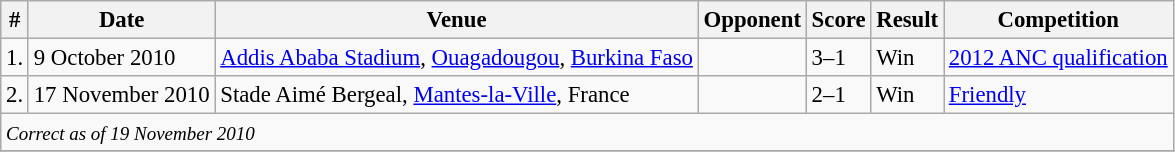<table class="wikitable" style="font-size:95%;">
<tr>
<th>#</th>
<th>Date</th>
<th>Venue</th>
<th>Opponent</th>
<th>Score</th>
<th>Result</th>
<th>Competition</th>
</tr>
<tr>
<td>1.</td>
<td>9 October 2010</td>
<td><a href='#'>Addis Ababa Stadium</a>, <a href='#'>Ouagadougou</a>, <a href='#'>Burkina Faso</a></td>
<td></td>
<td>3–1</td>
<td>Win</td>
<td><a href='#'>2012 ANC qualification</a></td>
</tr>
<tr>
<td>2.</td>
<td>17 November 2010</td>
<td>Stade Aimé Bergeal, <a href='#'>Mantes-la-Ville</a>, France</td>
<td></td>
<td>2–1</td>
<td>Win</td>
<td><a href='#'>Friendly</a></td>
</tr>
<tr>
<td colspan="12"><small><em>Correct as of 19 November 2010</em></small></td>
</tr>
<tr>
</tr>
</table>
